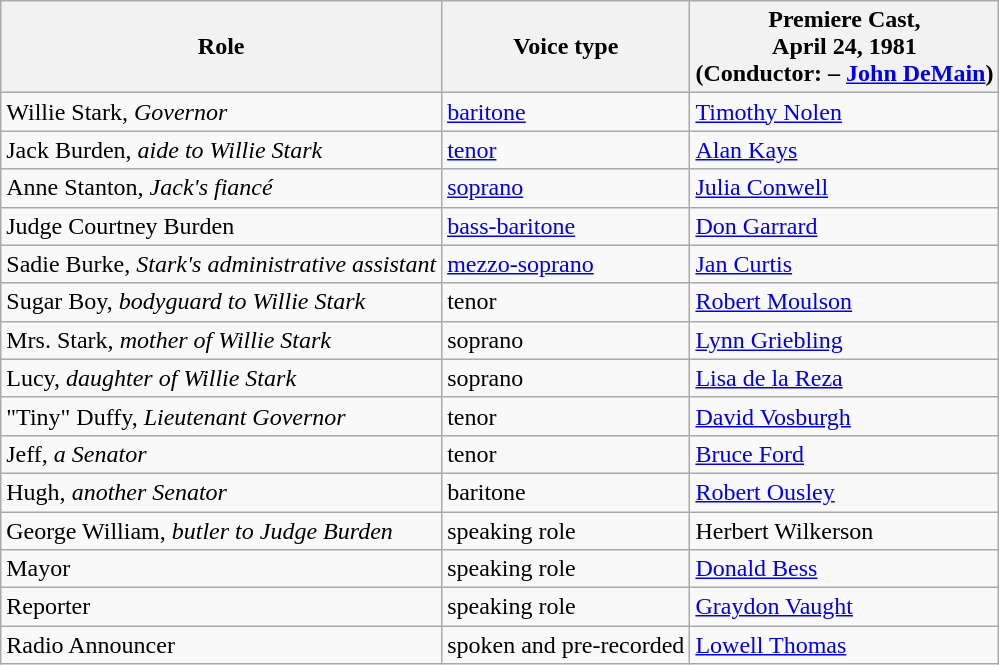<table class="wikitable">
<tr>
<th>Role</th>
<th>Voice type</th>
<th>Premiere Cast,<br>  April 24, 1981<br>(Conductor: – <a href='#'>John DeMain</a>)</th>
</tr>
<tr>
<td>Willie Stark, <em>Governor</em></td>
<td><a href='#'>baritone</a></td>
<td><a href='#'>Timothy Nolen</a></td>
</tr>
<tr>
<td>Jack Burden, <em>aide to Willie Stark</em></td>
<td><a href='#'>tenor</a></td>
<td><a href='#'>Alan Kays</a></td>
</tr>
<tr>
<td>Anne Stanton, <em>Jack's fiancé</em></td>
<td><a href='#'>soprano</a></td>
<td><a href='#'>Julia Conwell</a></td>
</tr>
<tr>
<td>Judge Courtney Burden</td>
<td><a href='#'>bass-baritone</a></td>
<td><a href='#'>Don Garrard</a></td>
</tr>
<tr>
<td>Sadie Burke, <em>Stark's administrative assistant</em></td>
<td><a href='#'>mezzo-soprano</a></td>
<td><a href='#'>Jan Curtis</a></td>
</tr>
<tr>
<td>Sugar Boy, <em>bodyguard to Willie Stark</em></td>
<td>tenor</td>
<td><a href='#'>Robert Moulson</a></td>
</tr>
<tr>
<td>Mrs. Stark, <em>mother of Willie Stark</em></td>
<td>soprano</td>
<td><a href='#'>Lynn Griebling</a></td>
</tr>
<tr>
<td>Lucy, <em>daughter of Willie Stark</em></td>
<td>soprano</td>
<td><a href='#'>Lisa de la Reza</a></td>
</tr>
<tr>
<td>"Tiny" Duffy, <em>Lieutenant Governor</em></td>
<td>tenor</td>
<td><a href='#'>David Vosburgh</a></td>
</tr>
<tr>
<td>Jeff, <em>a Senator</em></td>
<td>tenor</td>
<td><a href='#'>Bruce Ford</a></td>
</tr>
<tr>
<td>Hugh, <em>another Senator</em></td>
<td>baritone</td>
<td><a href='#'>Robert Ousley</a></td>
</tr>
<tr>
<td>George William, <em>butler to Judge Burden</em></td>
<td>speaking role</td>
<td>Herbert Wilkerson</td>
</tr>
<tr>
<td>Mayor</td>
<td>speaking role</td>
<td><a href='#'>Donald Bess</a></td>
</tr>
<tr>
<td>Reporter</td>
<td>speaking role</td>
<td><a href='#'>Graydon Vaught</a></td>
</tr>
<tr>
<td>Radio Announcer</td>
<td>spoken and pre-recorded</td>
<td><a href='#'>Lowell Thomas</a></td>
</tr>
</table>
